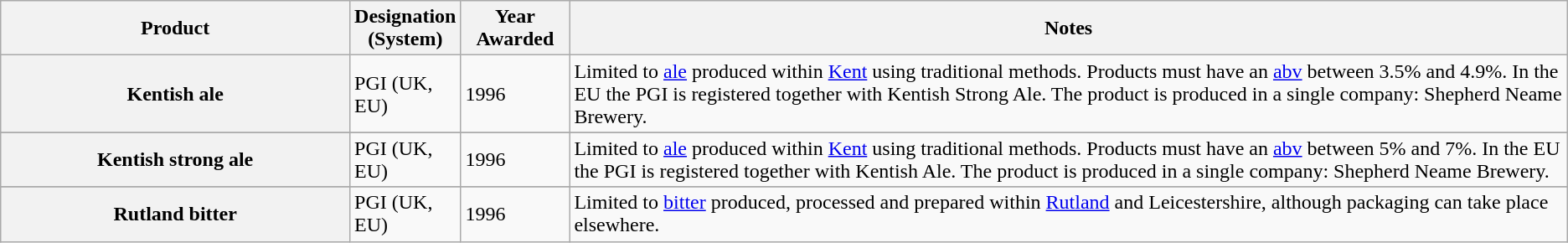<table class="wikitable sortable">
<tr>
<th scope="col" width="23%">Product</th>
<th scope="col" width="4%">Designation (System)</th>
<th scope="col" width="7%">Year Awarded</th>
<th class="unsortable" scope="col" width="66%">Notes</th>
</tr>
<tr>
<th scope="row">Kentish ale</th>
<td>PGI (UK, EU)</td>
<td>1996</td>
<td>Limited to <a href='#'>ale</a> produced within <a href='#'>Kent</a> using traditional methods. Products must have an <a href='#'>abv</a> between 3.5% and 4.9%. In the EU the PGI is registered together with Kentish Strong Ale. The product is produced in a single company: Shepherd Neame Brewery.</td>
</tr>
<tr>
</tr>
<tr>
<th scope="row">Kentish strong ale</th>
<td>PGI (UK, EU)</td>
<td>1996</td>
<td>Limited to <a href='#'>ale</a> produced within <a href='#'>Kent</a> using traditional methods. Products must have an <a href='#'>abv</a> between 5% and 7%.  In the EU the PGI is registered together with Kentish Ale. The product is produced in a single company: Shepherd Neame Brewery.</td>
</tr>
<tr>
</tr>
<tr>
<th scope="row">Rutland bitter</th>
<td>PGI (UK, EU)</td>
<td>1996</td>
<td>Limited to <a href='#'>bitter</a> produced, processed and prepared within <a href='#'>Rutland</a> and Leicestershire, although packaging can take place elsewhere.</td>
</tr>
</table>
